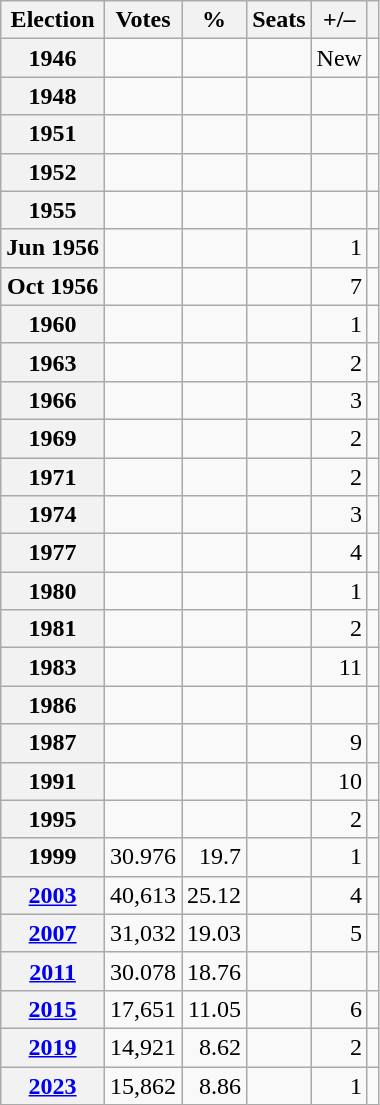<table class="wikitable" style="text-align: right;">
<tr>
<th>Election</th>
<th>Votes</th>
<th>%</th>
<th>Seats</th>
<th>+/–</th>
<th scope="col" class="unsortable"></th>
</tr>
<tr>
<th>1946</th>
<td></td>
<td></td>
<td></td>
<td>New</td>
<td></td>
</tr>
<tr>
<th>1948</th>
<td></td>
<td></td>
<td></td>
<td></td>
<td></td>
</tr>
<tr>
<th>1951</th>
<td></td>
<td></td>
<td></td>
<td></td>
<td></td>
</tr>
<tr>
<th>1952</th>
<td></td>
<td></td>
<td></td>
<td></td>
<td></td>
</tr>
<tr>
<th>1955</th>
<td></td>
<td></td>
<td></td>
<td></td>
<td></td>
</tr>
<tr>
<th>Jun 1956</th>
<td></td>
<td></td>
<td></td>
<td> 1</td>
<td></td>
</tr>
<tr>
<th>Oct 1956</th>
<td></td>
<td></td>
<td></td>
<td> 7</td>
<td></td>
</tr>
<tr>
<th>1960</th>
<td></td>
<td></td>
<td></td>
<td> 1</td>
<td></td>
</tr>
<tr>
<th>1963</th>
<td></td>
<td></td>
<td></td>
<td> 2</td>
<td></td>
</tr>
<tr>
<th>1966</th>
<td></td>
<td></td>
<td></td>
<td> 3</td>
<td></td>
</tr>
<tr>
<th>1969</th>
<td></td>
<td></td>
<td></td>
<td> 2</td>
<td></td>
</tr>
<tr>
<th>1971</th>
<td></td>
<td></td>
<td></td>
<td> 2</td>
<td></td>
</tr>
<tr>
<th>1974</th>
<td></td>
<td></td>
<td></td>
<td> 3</td>
<td></td>
</tr>
<tr>
<th>1977</th>
<td></td>
<td></td>
<td></td>
<td> 4</td>
<td></td>
</tr>
<tr>
<th>1980</th>
<td></td>
<td></td>
<td></td>
<td> 1</td>
<td></td>
</tr>
<tr>
<th>1981</th>
<td></td>
<td></td>
<td></td>
<td> 2</td>
<td></td>
</tr>
<tr>
<th>1983</th>
<td></td>
<td></td>
<td></td>
<td> 11</td>
<td></td>
</tr>
<tr>
<th>1986</th>
<td></td>
<td></td>
<td></td>
<td></td>
<td></td>
</tr>
<tr>
<th>1987</th>
<td></td>
<td></td>
<td></td>
<td> 9</td>
<td></td>
</tr>
<tr>
<th>1991</th>
<td></td>
<td></td>
<td></td>
<td> 10</td>
<td></td>
</tr>
<tr>
<th>1995</th>
<td></td>
<td></td>
<td></td>
<td> 2</td>
<td></td>
</tr>
<tr>
<th>1999</th>
<td>30.976</td>
<td>19.7</td>
<td></td>
<td> 1</td>
<td></td>
</tr>
<tr>
<th><a href='#'>2003</a></th>
<td>40,613</td>
<td>25.12</td>
<td></td>
<td> 4</td>
<td></td>
</tr>
<tr>
<th><a href='#'>2007</a></th>
<td>31,032</td>
<td>19.03</td>
<td></td>
<td> 5</td>
<td></td>
</tr>
<tr>
<th><a href='#'>2011</a></th>
<td>30.078</td>
<td>18.76</td>
<td></td>
<td></td>
<td></td>
</tr>
<tr>
<th><a href='#'>2015</a></th>
<td>17,651</td>
<td>11.05</td>
<td></td>
<td> 6</td>
<td></td>
</tr>
<tr>
<th><a href='#'>2019</a></th>
<td>14,921</td>
<td>8.62</td>
<td></td>
<td> 2</td>
<td></td>
</tr>
<tr>
<th><a href='#'>2023</a></th>
<td>15,862</td>
<td>8.86</td>
<td></td>
<td> 1</td>
<td></td>
</tr>
</table>
